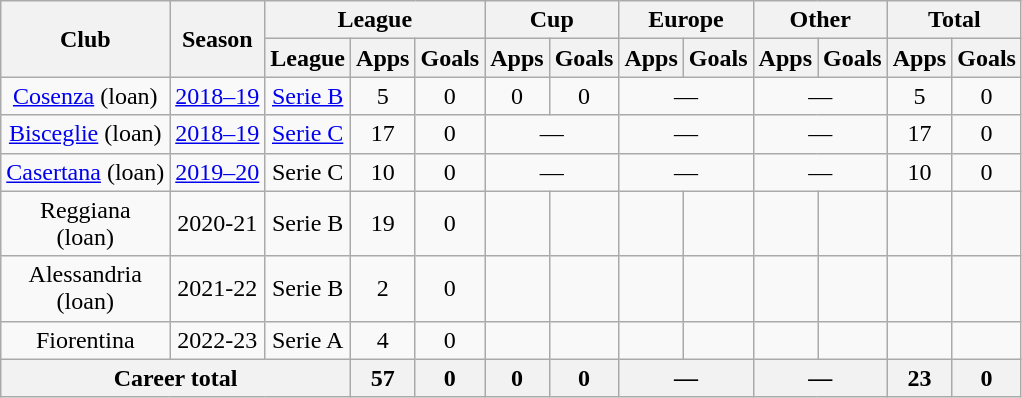<table class="wikitable" style="text-align:center">
<tr>
<th rowspan="2">Club</th>
<th rowspan="2">Season</th>
<th colspan="3">League</th>
<th colspan="2">Cup</th>
<th colspan="2">Europe</th>
<th colspan="2">Other</th>
<th colspan="2">Total</th>
</tr>
<tr>
<th>League</th>
<th>Apps</th>
<th>Goals</th>
<th>Apps</th>
<th>Goals</th>
<th>Apps</th>
<th>Goals</th>
<th>Apps</th>
<th>Goals</th>
<th>Apps</th>
<th>Goals</th>
</tr>
<tr>
<td><a href='#'>Cosenza</a> (loan)</td>
<td><a href='#'>2018–19</a></td>
<td><a href='#'>Serie B</a></td>
<td>5</td>
<td>0</td>
<td>0</td>
<td>0</td>
<td colspan="2">—</td>
<td colspan="2">—</td>
<td>5</td>
<td>0</td>
</tr>
<tr>
<td><a href='#'>Bisceglie</a> (loan)</td>
<td><a href='#'>2018–19</a></td>
<td><a href='#'>Serie C</a></td>
<td>17</td>
<td>0</td>
<td colspan="2">—</td>
<td colspan="2">—</td>
<td colspan="2">—</td>
<td>17</td>
<td>0</td>
</tr>
<tr>
<td><a href='#'>Casertana</a> (loan)</td>
<td><a href='#'>2019–20</a></td>
<td>Serie C</td>
<td>10</td>
<td>0</td>
<td colspan="2">—</td>
<td colspan="2">—</td>
<td colspan="2">—</td>
<td>10</td>
<td>0</td>
</tr>
<tr>
<td>Reggiana<br>(loan)</td>
<td>2020-21</td>
<td>Serie B</td>
<td>19</td>
<td>0</td>
<td></td>
<td></td>
<td></td>
<td></td>
<td></td>
<td></td>
<td></td>
<td></td>
</tr>
<tr>
<td>Alessandria<br>(loan)</td>
<td>2021-22</td>
<td>Serie B</td>
<td>2</td>
<td>0</td>
<td></td>
<td></td>
<td></td>
<td></td>
<td></td>
<td></td>
<td></td>
<td></td>
</tr>
<tr>
<td>Fiorentina</td>
<td>2022-23</td>
<td>Serie A</td>
<td>4</td>
<td>0</td>
<td></td>
<td></td>
<td></td>
<td></td>
<td></td>
<td></td>
<td></td>
<td></td>
</tr>
<tr>
<th colspan="3">Career total</th>
<th>57</th>
<th>0</th>
<th>0</th>
<th>0</th>
<th colspan="2">—</th>
<th colspan="2">—</th>
<th>23</th>
<th>0</th>
</tr>
</table>
